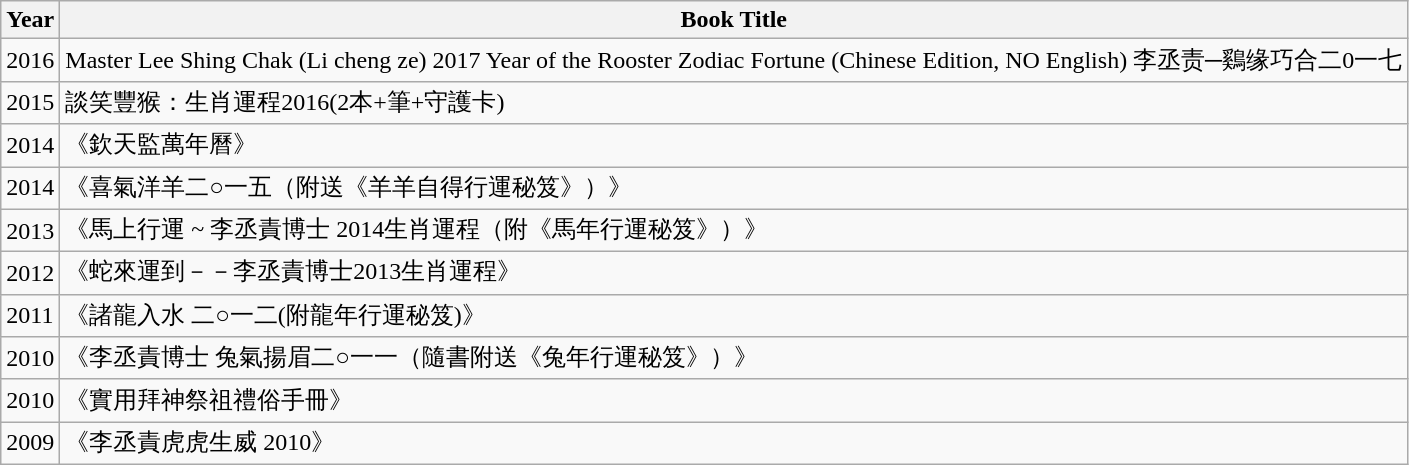<table class="wikitable">
<tr>
<th>Year</th>
<th>Book Title</th>
</tr>
<tr>
<td>2016</td>
<td>Master Lee Shing Chak (Li cheng ze) 2017 Year of the Rooster Zodiac Fortune (Chinese Edition, NO English) 李丞责─鷄缘巧合二0一七</td>
</tr>
<tr>
<td>2015</td>
<td>談笑豐猴：生肖運程2016(2本+筆+守護卡)</td>
</tr>
<tr>
<td>2014</td>
<td>《欽天監萬年曆》</td>
</tr>
<tr>
<td>2014</td>
<td>《喜氣洋羊二○一五（附送《羊羊自得行運秘笈》）》</td>
</tr>
<tr>
<td>2013</td>
<td>《馬上行運 ~ 李丞責博士 2014生肖運程（附《馬年行運秘笈》）》</td>
</tr>
<tr>
<td>2012</td>
<td>《蛇來運到－－李丞責博士2013生肖運程》</td>
</tr>
<tr>
<td>2011</td>
<td>《諸龍入水 二○一二(附龍年行運秘笈)》</td>
</tr>
<tr>
<td>2010</td>
<td>《李丞責博士 兔氣揚眉二○一一（隨書附送《兔年行運秘笈》）》</td>
</tr>
<tr>
<td>2010</td>
<td>《實用拜神祭祖禮俗手冊》</td>
</tr>
<tr>
<td>2009</td>
<td>《李丞責虎虎生威 2010》</td>
</tr>
</table>
